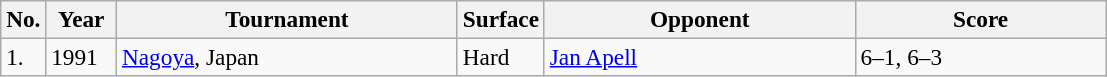<table class="sortable wikitable" style=font-size:97%>
<tr>
<th style="width:20px" class="unsortable">No.</th>
<th style="width:40px">Year</th>
<th style="width:220px">Tournament</th>
<th style="width:50px">Surface</th>
<th style="width:200px">Opponent</th>
<th style="width:160px" class="unsortable">Score</th>
</tr>
<tr>
<td>1.</td>
<td>1991</td>
<td><a href='#'>Nagoya</a>, Japan</td>
<td>Hard</td>
<td> <a href='#'>Jan Apell</a></td>
<td>6–1, 6–3</td>
</tr>
</table>
